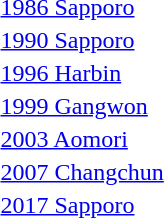<table>
<tr>
<td><a href='#'>1986 Sapporo</a></td>
<td></td>
<td></td>
<td></td>
</tr>
<tr>
<td><a href='#'>1990 Sapporo</a></td>
<td></td>
<td></td>
<td></td>
</tr>
<tr>
<td><a href='#'>1996 Harbin</a></td>
<td></td>
<td></td>
<td></td>
</tr>
<tr>
<td><a href='#'>1999 Gangwon</a></td>
<td></td>
<td></td>
<td></td>
</tr>
<tr>
<td><a href='#'>2003 Aomori</a></td>
<td></td>
<td></td>
<td></td>
</tr>
<tr>
<td><a href='#'>2007 Changchun</a></td>
<td></td>
<td></td>
<td></td>
</tr>
<tr>
<td><a href='#'>2017 Sapporo</a></td>
<td></td>
<td></td>
<td></td>
</tr>
</table>
